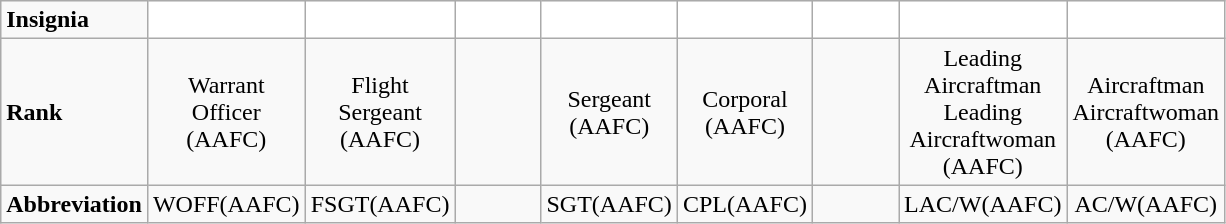<table class="wikitable">
<tr>
<td width="50" scope="col"><strong>Insignia</strong></td>
<td align="center" width="50" style="background-color: #ffffff;"></td>
<td align="center" width="50" style="background-color: #ffffff;"></td>
<td align="center" width="50" style="background-color: #ffffff;"></td>
<td align="center" width="50" style="background-color: #ffffff;"></td>
<td align="center" width="50" style="background-color: #ffffff;"></td>
<td align="center" width="50" style="background-color: #ffffff;"></td>
<td align="center" width="50" style="background-color: #ffffff;"></td>
<td align="center" width="50" style="background-color: #ffffff;"></td>
</tr>
<tr>
<td scope="row"><strong>Rank</strong></td>
<td align="center">Warrant Officer (AAFC)</td>
<td align="center">Flight Sergeant (AAFC)</td>
<td align="center"></td>
<td align="center">Sergeant (AAFC)</td>
<td align="center">Corporal (AAFC)</td>
<td align="center"></td>
<td align="center">Leading Aircraftman<br>Leading Aircraftwoman (AAFC)</td>
<td align="center">Aircraftman<br>Aircraftwoman (AAFC)</td>
</tr>
<tr>
<td scope="row"><strong>Abbreviation</strong></td>
<td align="center">WOFF(AAFC)</td>
<td align="center">FSGT(AAFC)</td>
<td align="center"></td>
<td align="center">SGT(AAFC)</td>
<td align="center">CPL(AAFC)</td>
<td align="center"></td>
<td align="center">LAC/W(AAFC)</td>
<td align="center">AC/W(AAFC)</td>
</tr>
</table>
